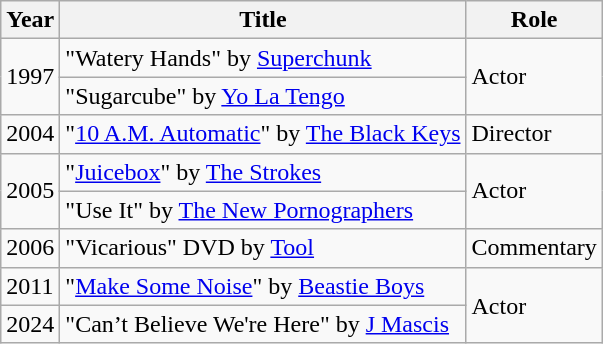<table class = "wikitable sortable">
<tr>
<th>Year</th>
<th>Title</th>
<th class = "unsortable">Role</th>
</tr>
<tr>
<td rowspan="2">1997</td>
<td>"Watery Hands" by <a href='#'>Superchunk</a></td>
<td rowspan="2">Actor</td>
</tr>
<tr>
<td>"Sugarcube" by <a href='#'>Yo La Tengo</a></td>
</tr>
<tr>
<td>2004</td>
<td>"<a href='#'>10 A.M. Automatic</a>" by <a href='#'>The Black Keys</a></td>
<td>Director</td>
</tr>
<tr>
<td rowspan="2">2005</td>
<td>"<a href='#'>Juicebox</a>" by <a href='#'>The Strokes</a></td>
<td rowspan="2">Actor</td>
</tr>
<tr>
<td>"Use It" by <a href='#'>The New Pornographers</a></td>
</tr>
<tr>
<td>2006</td>
<td>"Vicarious" DVD by <a href='#'>Tool</a></td>
<td>Commentary</td>
</tr>
<tr>
<td>2011</td>
<td>"<a href='#'>Make Some Noise</a>" by <a href='#'>Beastie Boys</a></td>
<td rowspan="2">Actor</td>
</tr>
<tr>
<td>2024</td>
<td>"Can’t Believe We're Here" by <a href='#'>J Mascis</a></td>
</tr>
</table>
